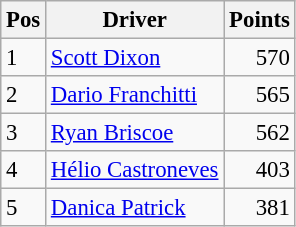<table class="wikitable" style="font-size: 95%;">
<tr>
<th>Pos</th>
<th>Driver</th>
<th>Points</th>
</tr>
<tr>
<td>1</td>
<td> <a href='#'>Scott Dixon</a></td>
<td align="right">570</td>
</tr>
<tr>
<td>2</td>
<td> <a href='#'>Dario Franchitti</a></td>
<td align="right">565</td>
</tr>
<tr>
<td>3</td>
<td> <a href='#'>Ryan Briscoe</a></td>
<td align="right">562</td>
</tr>
<tr>
<td>4</td>
<td> <a href='#'>Hélio Castroneves</a></td>
<td align="right">403</td>
</tr>
<tr>
<td>5</td>
<td> <a href='#'>Danica Patrick</a></td>
<td align="right">381</td>
</tr>
</table>
